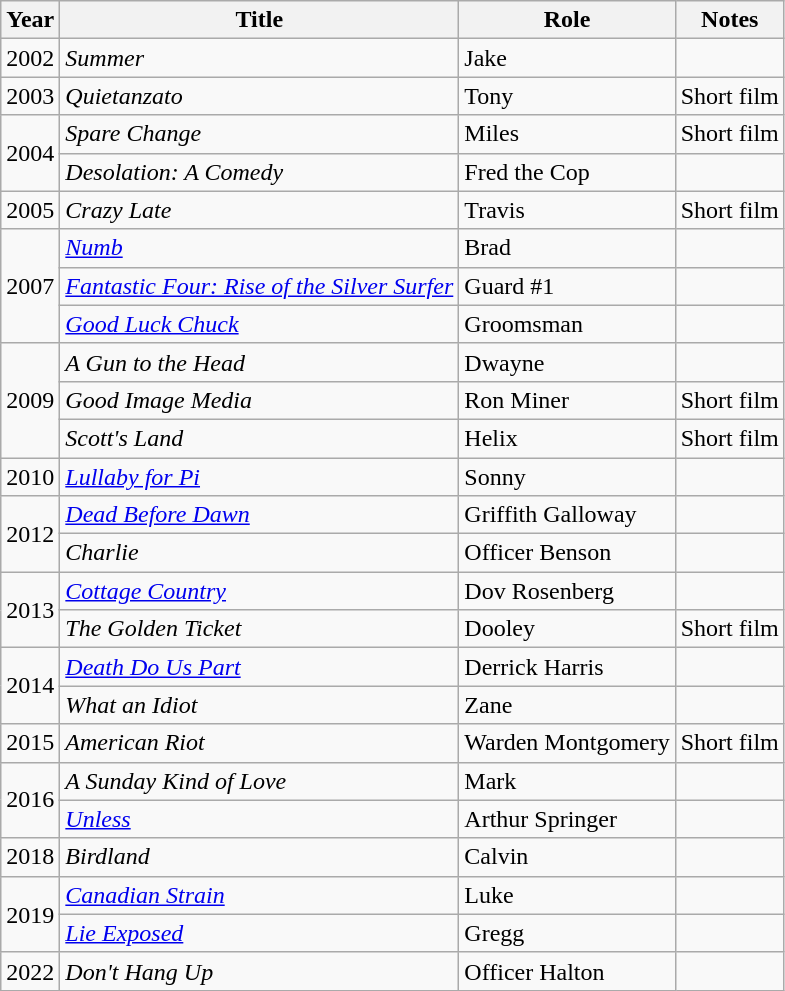<table class="wikitable sortable">
<tr>
<th>Year</th>
<th>Title</th>
<th>Role</th>
<th class="unsortable">Notes</th>
</tr>
<tr>
<td>2002</td>
<td><em>Summer</em></td>
<td>Jake</td>
<td></td>
</tr>
<tr>
<td>2003</td>
<td><em>Quietanzato</em></td>
<td>Tony</td>
<td>Short film</td>
</tr>
<tr>
<td rowspan="2">2004</td>
<td><em>Spare Change</em></td>
<td>Miles</td>
<td>Short film</td>
</tr>
<tr>
<td><em>Desolation: A Comedy</em></td>
<td>Fred the Cop</td>
<td></td>
</tr>
<tr>
<td>2005</td>
<td><em>Crazy Late</em></td>
<td>Travis</td>
<td>Short film</td>
</tr>
<tr>
<td rowspan="3">2007</td>
<td><em><a href='#'>Numb</a></em></td>
<td>Brad</td>
<td></td>
</tr>
<tr>
<td><em><a href='#'>Fantastic Four: Rise of the Silver Surfer</a></em></td>
<td>Guard #1</td>
<td></td>
</tr>
<tr>
<td><em><a href='#'>Good Luck Chuck</a></em></td>
<td>Groomsman</td>
<td></td>
</tr>
<tr>
<td rowspan="3">2009</td>
<td data-sort-value="Gun to the Head, A"><em>A Gun to the Head</em></td>
<td>Dwayne</td>
<td></td>
</tr>
<tr>
<td><em>Good Image Media</em></td>
<td>Ron Miner</td>
<td>Short film</td>
</tr>
<tr>
<td><em>Scott's Land</em></td>
<td>Helix</td>
<td>Short film</td>
</tr>
<tr>
<td>2010</td>
<td><em><a href='#'>Lullaby for Pi</a></em></td>
<td>Sonny</td>
<td></td>
</tr>
<tr>
<td rowspan="2">2012</td>
<td><em><a href='#'>Dead Before Dawn</a></em></td>
<td>Griffith Galloway</td>
<td></td>
</tr>
<tr>
<td><em>Charlie</em></td>
<td>Officer Benson</td>
<td></td>
</tr>
<tr>
<td rowspan="2">2013</td>
<td><em><a href='#'>Cottage Country</a></em></td>
<td>Dov Rosenberg</td>
<td></td>
</tr>
<tr>
<td data-sort-value="Golden Ticket, The"><em>The Golden Ticket</em></td>
<td>Dooley</td>
<td>Short film</td>
</tr>
<tr>
<td rowspan="2">2014</td>
<td><em><a href='#'>Death Do Us Part</a></em></td>
<td>Derrick Harris</td>
<td></td>
</tr>
<tr>
<td><em>What an Idiot</em></td>
<td>Zane</td>
<td></td>
</tr>
<tr>
<td>2015</td>
<td><em>American Riot</em></td>
<td>Warden Montgomery</td>
<td>Short film</td>
</tr>
<tr>
<td rowspan="2">2016</td>
<td data-sort-value="Sunday Kind of Love, A"><em>A Sunday Kind of Love</em></td>
<td>Mark</td>
<td></td>
</tr>
<tr>
<td><em><a href='#'>Unless</a></em></td>
<td>Arthur Springer</td>
<td></td>
</tr>
<tr>
<td>2018</td>
<td><em>Birdland</em></td>
<td>Calvin</td>
<td></td>
</tr>
<tr>
<td rowspan="2">2019</td>
<td><em><a href='#'>Canadian Strain</a></em></td>
<td>Luke</td>
<td></td>
</tr>
<tr>
<td><em><a href='#'>Lie Exposed</a></em></td>
<td>Gregg</td>
<td></td>
</tr>
<tr>
<td>2022</td>
<td><em>Don't Hang Up</em></td>
<td>Officer Halton</td>
<td></td>
</tr>
</table>
